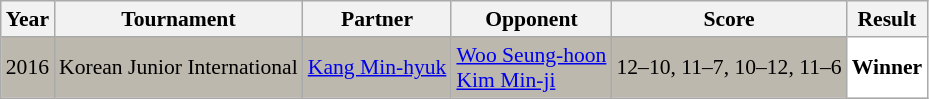<table class="sortable wikitable" style="font-size: 90%;">
<tr>
<th>Year</th>
<th>Tournament</th>
<th>Partner</th>
<th>Opponent</th>
<th>Score</th>
<th>Result</th>
</tr>
<tr style="background:#BDB8AD">
<td align="center">2016</td>
<td align="left">Korean Junior International</td>
<td align="left"> <a href='#'>Kang Min-hyuk</a></td>
<td align="left"> <a href='#'>Woo Seung-hoon</a><br> <a href='#'>Kim Min-ji</a></td>
<td align="left">12–10, 11–7, 10–12, 11–6</td>
<td style="text-align:left; background:white"> <strong>Winner</strong></td>
</tr>
</table>
